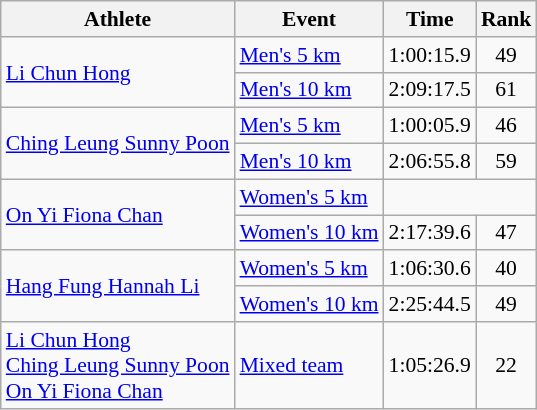<table class="wikitable" style="font-size:90%;">
<tr>
<th>Athlete</th>
<th>Event</th>
<th>Time</th>
<th>Rank</th>
</tr>
<tr align=center>
<td align=left rowspan=2><a href='#'>Li Chun Hong</a></td>
<td align=left><a href='#'>Men's 5 km</a></td>
<td>1:00:15.9</td>
<td>49</td>
</tr>
<tr align=center>
<td align=left><a href='#'>Men's 10 km</a></td>
<td>2:09:17.5</td>
<td>61</td>
</tr>
<tr align=center>
<td align=left rowspan=2><a href='#'>Ching Leung Sunny Poon</a></td>
<td align=left><a href='#'>Men's 5 km</a></td>
<td>1:00:05.9</td>
<td>46</td>
</tr>
<tr align=center>
<td align=left><a href='#'>Men's 10 km</a></td>
<td>2:06:55.8</td>
<td>59</td>
</tr>
<tr align=center>
<td align=left rowspan=2><a href='#'>On Yi Fiona Chan</a></td>
<td align=left><a href='#'>Women's 5 km</a></td>
<td colspan=2></td>
</tr>
<tr align=center>
<td align=left><a href='#'>Women's 10 km</a></td>
<td>2:17:39.6</td>
<td>47</td>
</tr>
<tr align=center>
<td align=left rowspan=2><a href='#'>Hang Fung Hannah Li</a></td>
<td align=left><a href='#'>Women's 5 km</a></td>
<td>1:06:30.6</td>
<td>40</td>
</tr>
<tr align=center>
<td align=left><a href='#'>Women's 10 km</a></td>
<td>2:25:44.5</td>
<td>49</td>
</tr>
<tr align=center>
<td align=left><a href='#'>Li Chun Hong</a><br><a href='#'>Ching Leung Sunny Poon</a><br><a href='#'>On Yi Fiona Chan</a></td>
<td align=left><a href='#'>Mixed team</a></td>
<td>1:05:26.9</td>
<td>22</td>
</tr>
</table>
